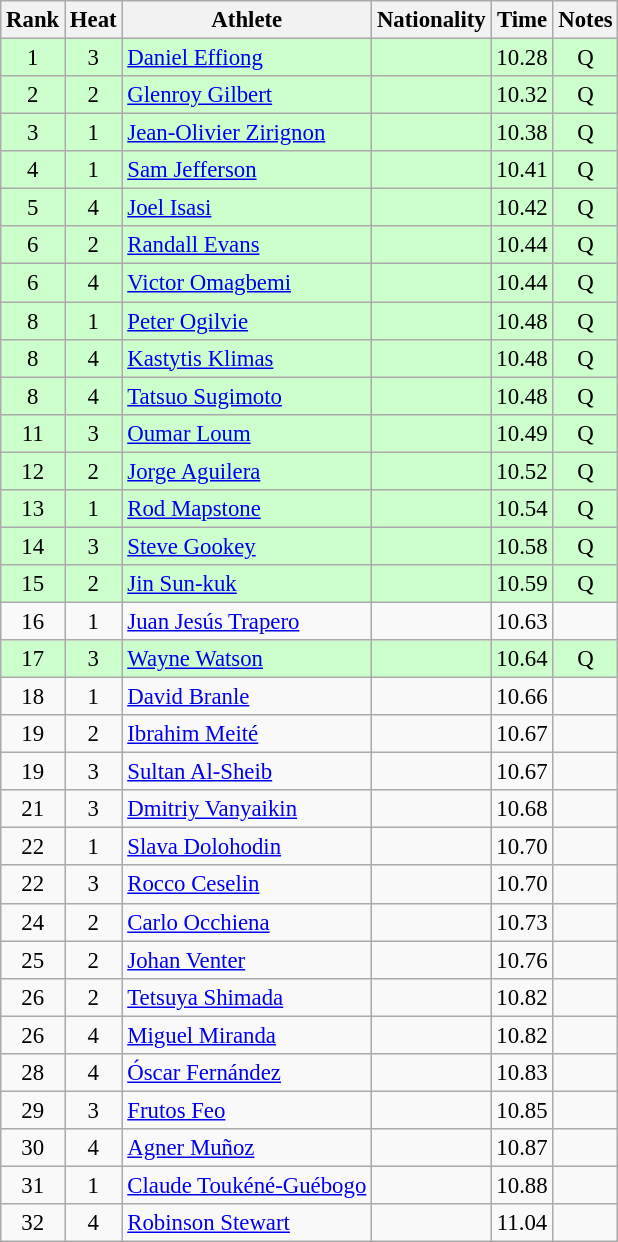<table class="wikitable sortable" style="text-align:center;font-size:95%">
<tr>
<th>Rank</th>
<th>Heat</th>
<th>Athlete</th>
<th>Nationality</th>
<th>Time</th>
<th>Notes</th>
</tr>
<tr bgcolor=ccffcc>
<td>1</td>
<td>3</td>
<td align="left"><a href='#'>Daniel Effiong</a></td>
<td align=left></td>
<td>10.28</td>
<td>Q</td>
</tr>
<tr bgcolor=ccffcc>
<td>2</td>
<td>2</td>
<td align="left"><a href='#'>Glenroy Gilbert</a></td>
<td align=left></td>
<td>10.32</td>
<td>Q</td>
</tr>
<tr bgcolor=ccffcc>
<td>3</td>
<td>1</td>
<td align="left"><a href='#'>Jean-Olivier Zirignon</a></td>
<td align=left></td>
<td>10.38</td>
<td>Q</td>
</tr>
<tr bgcolor=ccffcc>
<td>4</td>
<td>1</td>
<td align="left"><a href='#'>Sam Jefferson</a></td>
<td align=left></td>
<td>10.41</td>
<td>Q</td>
</tr>
<tr bgcolor=ccffcc>
<td>5</td>
<td>4</td>
<td align="left"><a href='#'>Joel Isasi</a></td>
<td align=left></td>
<td>10.42</td>
<td>Q</td>
</tr>
<tr bgcolor=ccffcc>
<td>6</td>
<td>2</td>
<td align="left"><a href='#'>Randall Evans</a></td>
<td align=left></td>
<td>10.44</td>
<td>Q</td>
</tr>
<tr bgcolor=ccffcc>
<td>6</td>
<td>4</td>
<td align="left"><a href='#'>Victor Omagbemi</a></td>
<td align=left></td>
<td>10.44</td>
<td>Q</td>
</tr>
<tr bgcolor=ccffcc>
<td>8</td>
<td>1</td>
<td align="left"><a href='#'>Peter Ogilvie</a></td>
<td align=left></td>
<td>10.48</td>
<td>Q</td>
</tr>
<tr bgcolor=ccffcc>
<td>8</td>
<td>4</td>
<td align="left"><a href='#'>Kastytis Klimas</a></td>
<td align=left></td>
<td>10.48</td>
<td>Q</td>
</tr>
<tr bgcolor=ccffcc>
<td>8</td>
<td>4</td>
<td align="left"><a href='#'>Tatsuo Sugimoto</a></td>
<td align=left></td>
<td>10.48</td>
<td>Q</td>
</tr>
<tr bgcolor=ccffcc>
<td>11</td>
<td>3</td>
<td align="left"><a href='#'>Oumar Loum</a></td>
<td align=left></td>
<td>10.49</td>
<td>Q</td>
</tr>
<tr bgcolor=ccffcc>
<td>12</td>
<td>2</td>
<td align="left"><a href='#'>Jorge Aguilera</a></td>
<td align=left></td>
<td>10.52</td>
<td>Q</td>
</tr>
<tr bgcolor=ccffcc>
<td>13</td>
<td>1</td>
<td align="left"><a href='#'>Rod Mapstone</a></td>
<td align=left></td>
<td>10.54</td>
<td>Q</td>
</tr>
<tr bgcolor=ccffcc>
<td>14</td>
<td>3</td>
<td align="left"><a href='#'>Steve Gookey</a></td>
<td align=left></td>
<td>10.58</td>
<td>Q</td>
</tr>
<tr bgcolor=ccffcc>
<td>15</td>
<td>2</td>
<td align="left"><a href='#'>Jin Sun-kuk</a></td>
<td align=left></td>
<td>10.59</td>
<td>Q</td>
</tr>
<tr>
<td>16</td>
<td>1</td>
<td align="left"><a href='#'>Juan Jesús Trapero</a></td>
<td align=left></td>
<td>10.63</td>
<td></td>
</tr>
<tr bgcolor=ccffcc>
<td>17</td>
<td>3</td>
<td align="left"><a href='#'>Wayne Watson</a></td>
<td align=left></td>
<td>10.64</td>
<td>Q</td>
</tr>
<tr>
<td>18</td>
<td>1</td>
<td align="left"><a href='#'>David Branle</a></td>
<td align=left></td>
<td>10.66</td>
<td></td>
</tr>
<tr>
<td>19</td>
<td>2</td>
<td align="left"><a href='#'>Ibrahim Meité</a></td>
<td align=left></td>
<td>10.67</td>
<td></td>
</tr>
<tr>
<td>19</td>
<td>3</td>
<td align="left"><a href='#'>Sultan Al-Sheib</a></td>
<td align=left></td>
<td>10.67</td>
<td></td>
</tr>
<tr>
<td>21</td>
<td>3</td>
<td align="left"><a href='#'>Dmitriy Vanyaikin</a></td>
<td align=left></td>
<td>10.68</td>
<td></td>
</tr>
<tr>
<td>22</td>
<td>1</td>
<td align="left"><a href='#'>Slava Dolohodin</a></td>
<td align=left></td>
<td>10.70</td>
<td></td>
</tr>
<tr>
<td>22</td>
<td>3</td>
<td align="left"><a href='#'>Rocco Ceselin</a></td>
<td align=left></td>
<td>10.70</td>
<td></td>
</tr>
<tr>
<td>24</td>
<td>2</td>
<td align="left"><a href='#'>Carlo Occhiena</a></td>
<td align=left></td>
<td>10.73</td>
<td></td>
</tr>
<tr>
<td>25</td>
<td>2</td>
<td align="left"><a href='#'>Johan Venter</a></td>
<td align=left></td>
<td>10.76</td>
<td></td>
</tr>
<tr>
<td>26</td>
<td>2</td>
<td align="left"><a href='#'>Tetsuya Shimada</a></td>
<td align=left></td>
<td>10.82</td>
<td></td>
</tr>
<tr>
<td>26</td>
<td>4</td>
<td align="left"><a href='#'>Miguel Miranda</a></td>
<td align=left></td>
<td>10.82</td>
<td></td>
</tr>
<tr>
<td>28</td>
<td>4</td>
<td align="left"><a href='#'>Óscar Fernández</a></td>
<td align=left></td>
<td>10.83</td>
<td></td>
</tr>
<tr>
<td>29</td>
<td>3</td>
<td align="left"><a href='#'>Frutos Feo</a></td>
<td align=left></td>
<td>10.85</td>
<td></td>
</tr>
<tr>
<td>30</td>
<td>4</td>
<td align="left"><a href='#'>Agner Muñoz</a></td>
<td align=left></td>
<td>10.87</td>
<td></td>
</tr>
<tr>
<td>31</td>
<td>1</td>
<td align="left"><a href='#'>Claude Toukéné-Guébogo</a></td>
<td align=left></td>
<td>10.88</td>
<td></td>
</tr>
<tr>
<td>32</td>
<td>4</td>
<td align="left"><a href='#'>Robinson Stewart</a></td>
<td align=left></td>
<td>11.04</td>
<td></td>
</tr>
</table>
